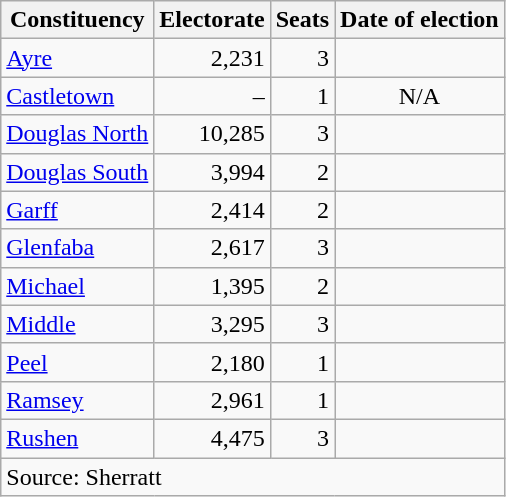<table class="wikitable sortable" style=text-align:right>
<tr>
<th>Constituency</th>
<th>Electorate</th>
<th>Seats</th>
<th>Date of election</th>
</tr>
<tr>
<td align=left><a href='#'>Ayre</a></td>
<td>2,231</td>
<td>3</td>
<td align=center></td>
</tr>
<tr>
<td align=left><a href='#'>Castletown</a></td>
<td>–</td>
<td>1</td>
<td align=center>N/A</td>
</tr>
<tr>
<td align=left><a href='#'>Douglas North</a></td>
<td>10,285</td>
<td>3</td>
<td align=center></td>
</tr>
<tr>
<td align=left><a href='#'>Douglas South</a></td>
<td>3,994</td>
<td>2</td>
<td align=center></td>
</tr>
<tr>
<td align=left><a href='#'>Garff</a></td>
<td>2,414</td>
<td>2</td>
<td align=center></td>
</tr>
<tr>
<td align=left><a href='#'>Glenfaba</a></td>
<td>2,617</td>
<td>3</td>
<td align=center></td>
</tr>
<tr>
<td align=left><a href='#'>Michael</a></td>
<td>1,395</td>
<td>2</td>
<td align=center></td>
</tr>
<tr>
<td align=left><a href='#'>Middle</a></td>
<td>3,295</td>
<td>3</td>
<td align=center></td>
</tr>
<tr>
<td align=left><a href='#'>Peel</a></td>
<td>2,180</td>
<td>1</td>
<td align=center></td>
</tr>
<tr>
<td align=left><a href='#'>Ramsey</a></td>
<td>2,961</td>
<td>1</td>
<td align=center></td>
</tr>
<tr>
<td align=left><a href='#'>Rushen</a></td>
<td>4,475</td>
<td>3</td>
<td align=center></td>
</tr>
<tr class="sortbottom">
<td align=left colspan=4>Source: Sherratt</td>
</tr>
</table>
